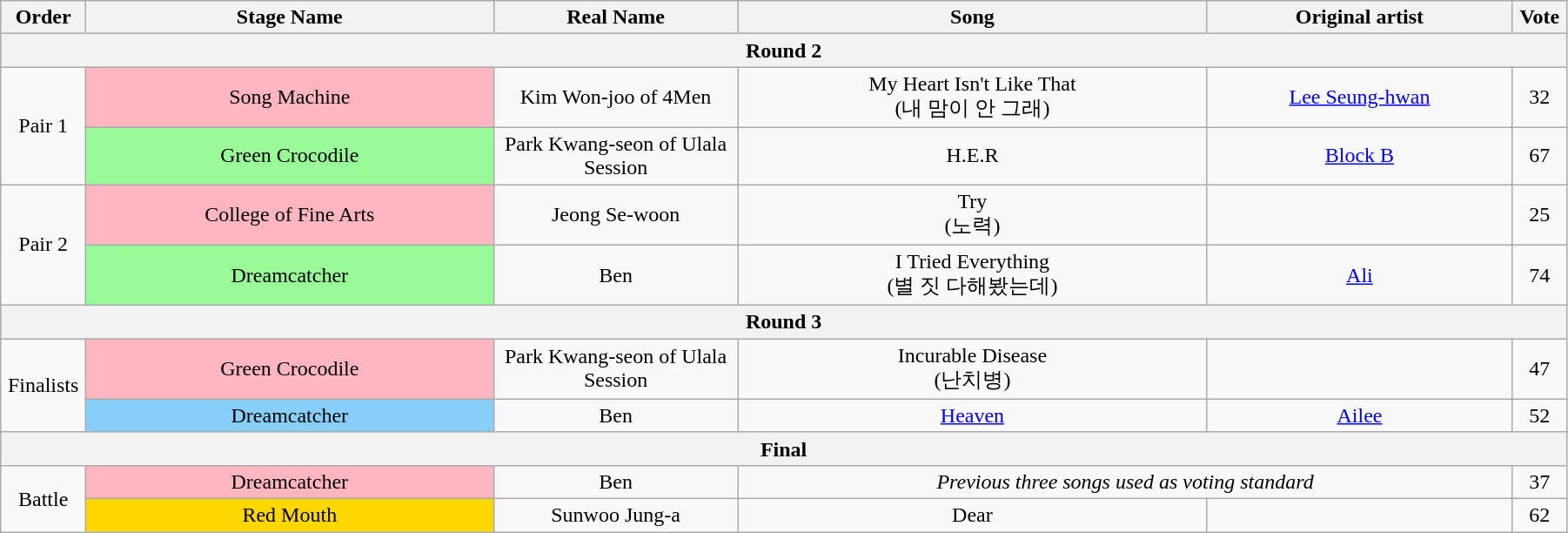<table class="wikitable" style="text-align:center; width:95%;">
<tr>
<th style="width:1%;">Order</th>
<th style="width:20%;">Stage Name</th>
<th style="width:12%;">Real Name</th>
<th style="width:23%;">Song</th>
<th style="width:15%;">Original artist</th>
<th style="width:1%;">Vote</th>
</tr>
<tr>
<th colspan=6>Round 2</th>
</tr>
<tr>
<td rowspan=2>Pair 1</td>
<td bgcolor="lightpink">Song Machine</td>
<td>Kim Won-joo of 4Men</td>
<td>My Heart Isn't Like That<br>(내 맘이 안 그래)</td>
<td><a href='#'>Lee Seung-hwan</a></td>
<td>32</td>
</tr>
<tr>
<td bgcolor="palegreen">Green Crocodile</td>
<td>Park Kwang-seon of Ulala Session</td>
<td>H.E.R</td>
<td><a href='#'>Block B</a></td>
<td>67</td>
</tr>
<tr>
<td rowspan=2>Pair 2</td>
<td bgcolor="lightpink">College of Fine Arts</td>
<td>Jeong Se-woon</td>
<td>Try<br>(노력)</td>
<td></td>
<td>25</td>
</tr>
<tr>
<td bgcolor="palegreen">Dreamcatcher</td>
<td>Ben</td>
<td>I Tried Everything<br>(별 짓 다해봤는데)</td>
<td><a href='#'>Ali</a></td>
<td>74</td>
</tr>
<tr>
<th colspan=6>Round 3</th>
</tr>
<tr>
<td rowspan=2>Finalists</td>
<td bgcolor="lightpink">Green Crocodile</td>
<td>Park Kwang-seon of Ulala Session</td>
<td>Incurable Disease<br>(난치병)</td>
<td></td>
<td>47</td>
</tr>
<tr>
<td bgcolor="lightskyblue">Dreamcatcher</td>
<td>Ben</td>
<td><a href='#'>Heaven</a></td>
<td><a href='#'>Ailee</a></td>
<td>52</td>
</tr>
<tr>
<th colspan=6>Final</th>
</tr>
<tr>
<td rowspan=2>Battle</td>
<td bgcolor="lightpink">Dreamcatcher</td>
<td>Ben</td>
<td colspan=2><em>Previous three songs used as voting standard</em></td>
<td>37</td>
</tr>
<tr>
<td bgcolor="gold">Red Mouth</td>
<td>Sunwoo Jung-a</td>
<td>Dear<br></td>
<td></td>
<td>62</td>
</tr>
</table>
